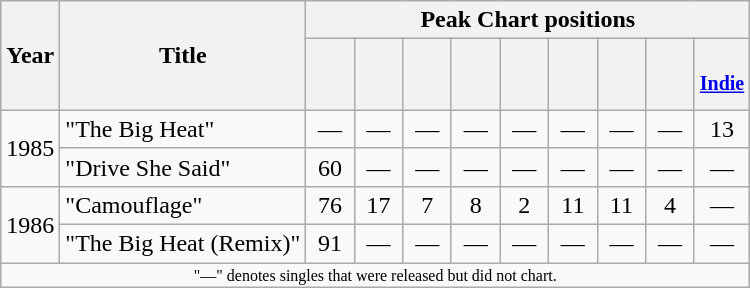<table class="wikitable"  style="margin:0em 1em 1em 0pt;text-align:center">
<tr>
<th rowspan="2">Year</th>
<th rowspan="2" align="center">Title</th>
<th colspan="9">Peak Chart positions</th>
</tr>
<tr>
<th width=25px></th>
<th width=25px></th>
<th width=25px></th>
<th width=25px></th>
<th width=25px></th>
<th width=25px></th>
<th width=25px></th>
<th width=25px></th>
<th width=25px><br><sup><a href='#'>Indie</a></sup></th>
</tr>
<tr>
<td rowspan="2">1985</td>
<td align="left">"The Big Heat"</td>
<td>—</td>
<td>—</td>
<td>—</td>
<td>—</td>
<td>—</td>
<td>—</td>
<td>—</td>
<td>—</td>
<td>13</td>
</tr>
<tr>
<td align="left">"Drive She Said"</td>
<td>60</td>
<td>—</td>
<td>—</td>
<td>—</td>
<td>—</td>
<td>—</td>
<td>—</td>
<td>—</td>
<td>—</td>
</tr>
<tr>
<td rowspan="2">1986</td>
<td align="left">"Camouflage"</td>
<td>76</td>
<td>17</td>
<td>7</td>
<td>8</td>
<td>2</td>
<td>11</td>
<td>11</td>
<td>4</td>
<td>—</td>
</tr>
<tr>
<td align="left">"The Big Heat (Remix)"</td>
<td>91</td>
<td>—</td>
<td>—</td>
<td>—</td>
<td>—</td>
<td>—</td>
<td>—</td>
<td>—</td>
<td>—</td>
</tr>
<tr>
<td colspan=13 style=font-size:8pt;>"—" denotes singles that were released but did not chart.</td>
</tr>
</table>
